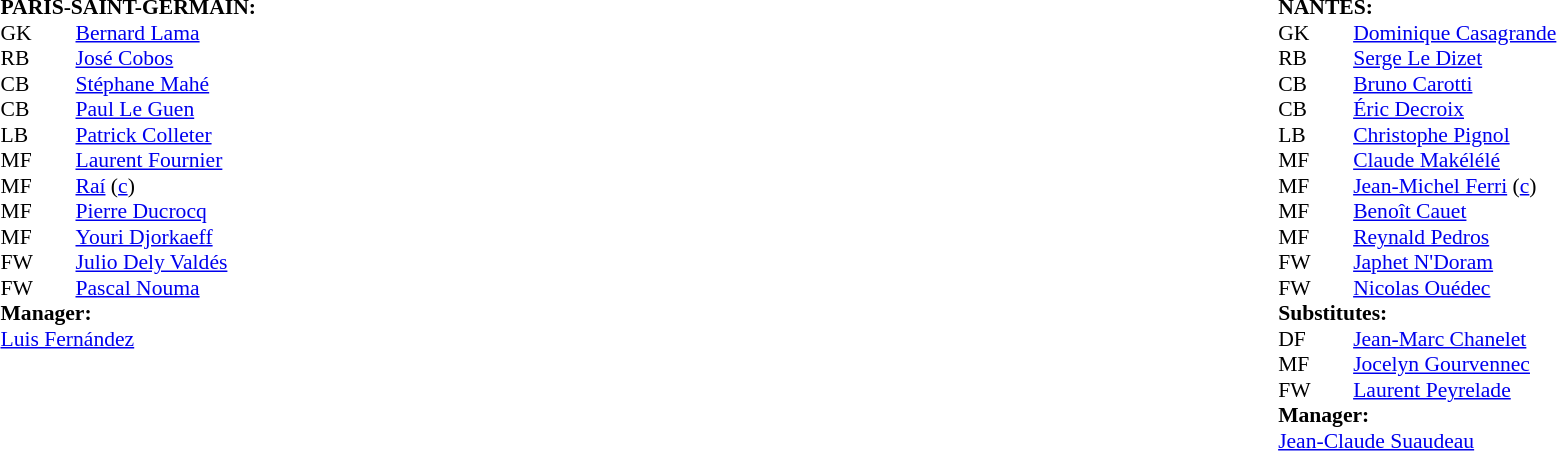<table width="100%">
<tr>
<td valign="top" width="50%"><br><table style="font-size: 90%" cellspacing="0" cellpadding="0">
<tr>
<td colspan="4"><strong>PARIS-SAINT-GERMAIN:</strong></td>
</tr>
<tr>
<th width=25></th>
<th width=25></th>
</tr>
<tr>
<td>GK</td>
<td></td>
<td> <a href='#'>Bernard Lama</a></td>
</tr>
<tr>
<td>RB</td>
<td></td>
<td> <a href='#'>José Cobos</a></td>
</tr>
<tr>
<td>CB</td>
<td></td>
<td> <a href='#'>Stéphane Mahé</a></td>
</tr>
<tr>
<td>CB</td>
<td></td>
<td> <a href='#'>Paul Le Guen</a></td>
</tr>
<tr>
<td>LB</td>
<td></td>
<td> <a href='#'>Patrick Colleter</a></td>
</tr>
<tr>
<td>MF</td>
<td></td>
<td> <a href='#'>Laurent Fournier</a></td>
</tr>
<tr>
<td>MF</td>
<td></td>
<td> <a href='#'>Raí</a>  (<a href='#'>c</a>)</td>
</tr>
<tr>
<td>MF</td>
<td></td>
<td> <a href='#'>Pierre Ducrocq</a></td>
</tr>
<tr>
<td>MF</td>
<td></td>
<td> <a href='#'>Youri Djorkaeff</a></td>
</tr>
<tr>
<td>FW</td>
<td></td>
<td> <a href='#'>Julio Dely Valdés</a></td>
</tr>
<tr>
<td>FW</td>
<td></td>
<td> <a href='#'>Pascal Nouma</a></td>
</tr>
<tr>
<td colspan=3><strong>Manager:</strong></td>
</tr>
<tr>
<td colspan=4> <a href='#'>Luis Fernández</a></td>
</tr>
<tr>
</tr>
</table>
</td>
<td valign="top" width="50%"><br><table style="font-size: 90%" cellspacing="0" cellpadding="0" align=center>
<tr>
<td colspan="4"><strong>NANTES:</strong></td>
</tr>
<tr>
<th width=25></th>
<th width=25></th>
</tr>
<tr>
<td>GK</td>
<td></td>
<td> <a href='#'>Dominique Casagrande</a></td>
</tr>
<tr>
<td>RB</td>
<td></td>
<td> <a href='#'>Serge Le Dizet</a></td>
<td></td>
</tr>
<tr>
<td>CB</td>
<td></td>
<td> <a href='#'>Bruno Carotti</a></td>
</tr>
<tr>
<td>CB</td>
<td></td>
<td> <a href='#'>Éric Decroix</a></td>
</tr>
<tr>
<td>LB</td>
<td></td>
<td> <a href='#'>Christophe Pignol</a></td>
</tr>
<tr>
<td>MF</td>
<td></td>
<td> <a href='#'>Claude Makélélé</a></td>
</tr>
<tr>
<td>MF</td>
<td></td>
<td> <a href='#'>Jean-Michel Ferri</a>  (<a href='#'>c</a>)</td>
</tr>
<tr>
<td>MF</td>
<td></td>
<td> <a href='#'>Benoît Cauet</a></td>
</tr>
<tr>
<td>MF</td>
<td></td>
<td> <a href='#'>Reynald Pedros</a></td>
</tr>
<tr>
<td>FW</td>
<td></td>
<td> <a href='#'>Japhet N'Doram</a></td>
<td></td>
</tr>
<tr>
<td>FW</td>
<td></td>
<td> <a href='#'>Nicolas Ouédec</a></td>
<td></td>
</tr>
<tr>
<td colspan=3><strong>Substitutes:</strong></td>
</tr>
<tr>
<td>DF</td>
<td></td>
<td> <a href='#'>Jean-Marc Chanelet</a></td>
<td></td>
</tr>
<tr>
<td>MF</td>
<td></td>
<td> <a href='#'>Jocelyn Gourvennec</a></td>
<td></td>
</tr>
<tr>
<td>FW</td>
<td></td>
<td> <a href='#'>Laurent Peyrelade</a></td>
<td></td>
</tr>
<tr>
<td colspan=3><strong>Manager:</strong></td>
</tr>
<tr>
<td colspan=4> <a href='#'>Jean-Claude Suaudeau</a></td>
</tr>
</table>
</td>
</tr>
</table>
